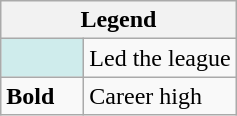<table class="wikitable mw-collapsible">
<tr>
<th colspan="2">Legend</th>
</tr>
<tr>
<td style="background:#cfecec; width:3em;"></td>
<td>Led the league</td>
</tr>
<tr>
<td><strong>Bold</strong></td>
<td>Career high</td>
</tr>
</table>
